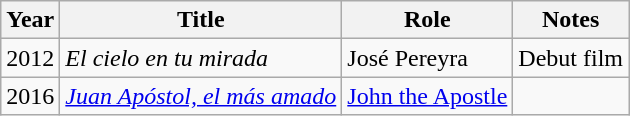<table class="wikitable sortable">
<tr>
<th>Year</th>
<th>Title</th>
<th>Role</th>
<th>Notes</th>
</tr>
<tr>
<td>2012</td>
<td><em>El cielo en tu mirada</em></td>
<td>José Pereyra</td>
<td>Debut film</td>
</tr>
<tr>
<td>2016</td>
<td><em><a href='#'>Juan Apóstol, el más amado</a></em></td>
<td><a href='#'>John the Apostle</a></td>
<td></td>
</tr>
</table>
